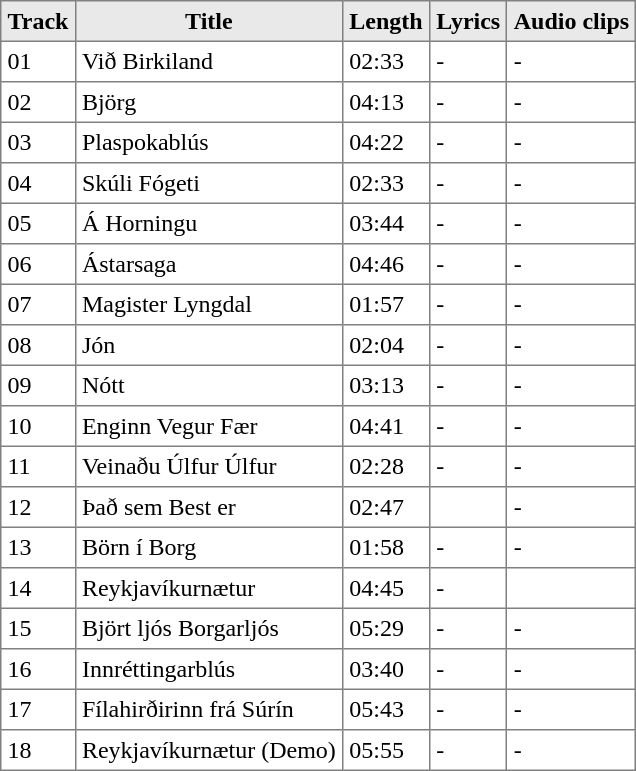<table class="toccolours" border="1" cellpadding="4" style="border-collapse:collapse">
<tr style="background-color:#e9e9e9" |>
<th>Track</th>
<th>Title</th>
<th>Length</th>
<th>Lyrics</th>
<th>Audio clips</th>
</tr>
<tr>
<td>01</td>
<td>Við Birkiland</td>
<td>02:33</td>
<td>-</td>
<td>-</td>
</tr>
<tr>
<td>02</td>
<td>Björg</td>
<td>04:13</td>
<td>-</td>
<td>-</td>
</tr>
<tr>
<td>03</td>
<td>Plaspokablús</td>
<td>04:22</td>
<td>-</td>
<td>-</td>
</tr>
<tr>
<td>04</td>
<td>Skúli Fógeti</td>
<td>02:33</td>
<td>-</td>
<td>-</td>
</tr>
<tr>
<td>05</td>
<td>Á Horningu</td>
<td>03:44</td>
<td>-</td>
<td>-</td>
</tr>
<tr>
<td>06</td>
<td>Ástarsaga</td>
<td>04:46</td>
<td>-</td>
<td>-</td>
</tr>
<tr>
<td>07</td>
<td>Magister Lyngdal</td>
<td>01:57</td>
<td>-</td>
<td>-</td>
</tr>
<tr>
<td>08</td>
<td>Jón</td>
<td>02:04</td>
<td>-</td>
<td>-</td>
</tr>
<tr>
<td>09</td>
<td>Nótt</td>
<td>03:13</td>
<td>-</td>
<td>-</td>
</tr>
<tr>
<td>10</td>
<td>Enginn Vegur Fær</td>
<td>04:41</td>
<td>-</td>
<td>-</td>
</tr>
<tr>
<td>11</td>
<td>Veinaðu Úlfur Úlfur</td>
<td>02:28</td>
<td>-</td>
<td>-</td>
</tr>
<tr>
<td>12</td>
<td>Það sem Best er</td>
<td>02:47</td>
<td></td>
<td>-</td>
</tr>
<tr>
<td>13</td>
<td>Börn í Borg</td>
<td>01:58</td>
<td>-</td>
<td>-</td>
</tr>
<tr>
<td>14</td>
<td>Reykjavíkurnætur</td>
<td>04:45</td>
<td>-</td>
<td></td>
</tr>
<tr>
<td>15</td>
<td>Björt ljós Borgarljós</td>
<td>05:29</td>
<td>-</td>
<td>-</td>
</tr>
<tr>
<td>16</td>
<td>Innréttingarblús</td>
<td>03:40</td>
<td>-</td>
<td>-</td>
</tr>
<tr>
<td>17</td>
<td>Fílahirðirinn frá Súrín</td>
<td>05:43</td>
<td>-</td>
<td>-</td>
</tr>
<tr>
<td>18</td>
<td>Reykjavíkurnætur (Demo)</td>
<td>05:55</td>
<td>-</td>
<td>-</td>
</tr>
</table>
